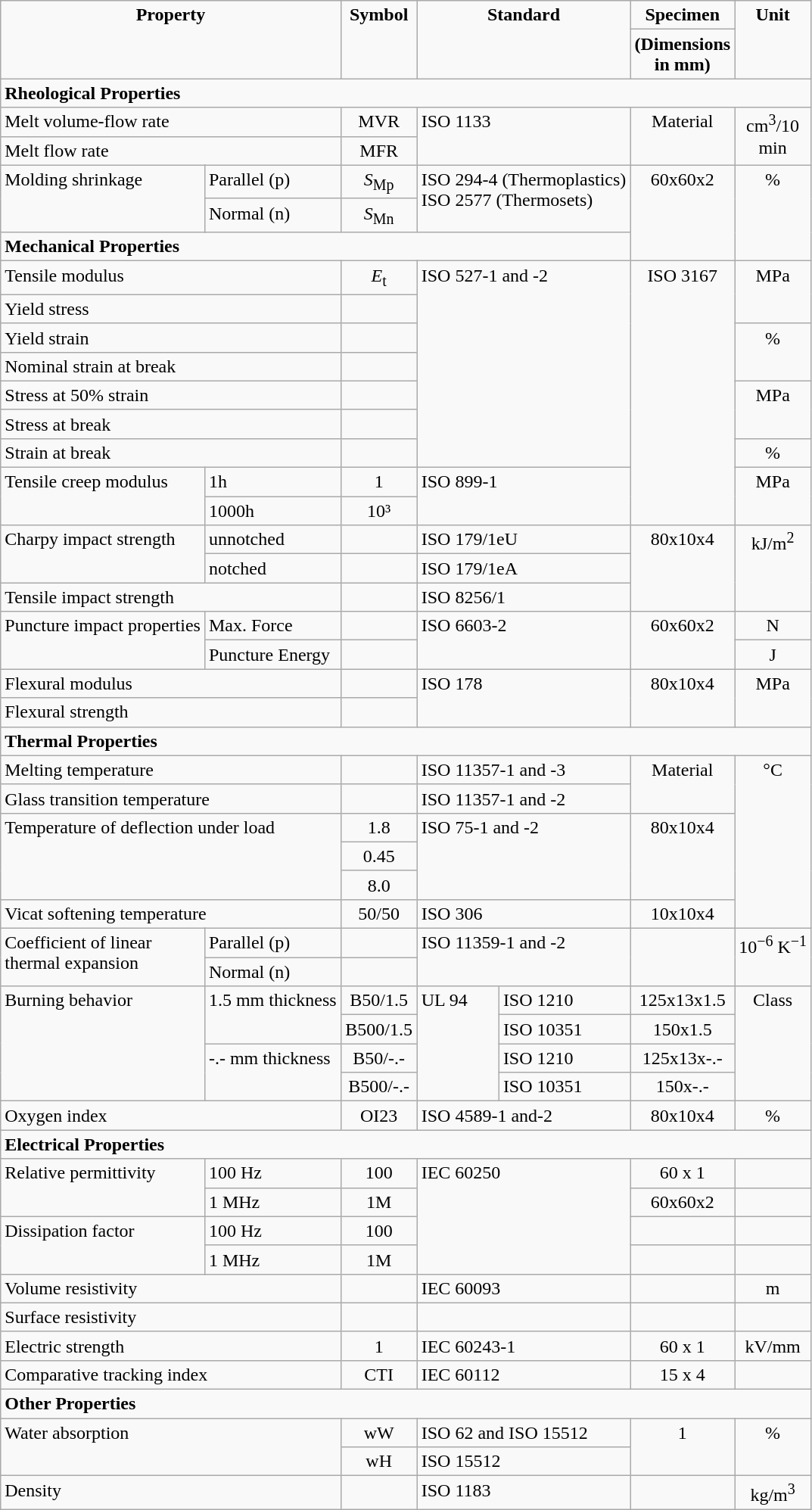<table class="wikitable">
<tr style="font-weight:bold" align="center" valign="top">
<td width="60" colspan="4" rowspan="2" height="14">Property</td>
<td width="60" rowspan="2">Symbol</td>
<td width="60" colspan="2" rowspan="2">Standard</td>
<td width="80">Specimen</td>
<td width="60" rowspan="2">Unit</td>
</tr>
<tr style="font-weight:bold" align="center" valign="top">
<td>(Dimensions in mm)</td>
</tr>
<tr style="font-weight:bold" align="center" valign="top">
<td colspan="9" height="14" align="left">Rheological Properties</td>
</tr>
<tr>
<td colspan="4" height="14" valign="top">Melt volume-flow rate</td>
<td align="center" valign="top">MVR</td>
<td colspan="2" rowspan="2" valign="top">ISO 1133</td>
<td rowspan="2" align="center" valign="top">Material</td>
<td rowspan="2" align="center" valign="top">cm<sup>3</sup>/10 min</td>
</tr>
<tr>
<td colspan="4" height="13" valign="top">Melt flow rate</td>
<td align="center" valign="top">MFR</td>
</tr>
<tr>
<td rowspan="2" height="13" valign="top">Molding shrinkage</td>
<td colspan="3" valign="top">Parallel (p)</td>
<td align="center" valign="top"><em>S</em><sub>Mp</sub></td>
<td colspan="2" rowspan="2" valign="top">ISO 294-4 (Thermoplastics)<br>ISO 2577 (Thermosets)</td>
<td rowspan="3" align="center" valign="top">60x60x2</td>
<td rowspan="3" align="center" valign="top">%</td>
</tr>
<tr>
<td colspan="3" valign="top">Normal (n)</td>
<td align="center" valign="top"><em>S</em><sub>Mn</sub></td>
</tr>
<tr style="font-weight:bold" align="center" valign="top">
<td colspan="9" height="14" align="left">Mechanical Properties</td>
</tr>
<tr>
<td colspan="4" height="16" valign="top">Tensile modulus</td>
<td align="center" valign="top"><em>E</em><sub>t</sub></td>
<td colspan="2" rowspan="7" valign="top">ISO 527-1 and -2</td>
<td rowspan="9" align="center" valign="top">ISO 3167</td>
<td rowspan="2" align="center" valign="top">MPa</td>
</tr>
<tr>
<td colspan="4" height="16" valign="top">Yield stress</td>
<td align="center" valign="top"></td>
</tr>
<tr>
<td colspan="4" height="16" valign="top">Yield strain</td>
<td align="center" valign="top"></td>
<td rowspan="2" align="center" valign="top">%</td>
</tr>
<tr>
<td colspan="4" height="16" valign="top">Nominal strain at break</td>
<td align="center" valign="top"></td>
</tr>
<tr>
<td colspan="4" height="16" valign="top">Stress at 50% strain</td>
<td align="center" valign="top"></td>
<td rowspan="2" align="center" valign="top">MPa</td>
</tr>
<tr>
<td colspan="4" height="16" valign="top">Stress at break</td>
<td align="center" valign="top"></td>
</tr>
<tr>
<td colspan="4" height="16" valign="top">Strain at break</td>
<td align="center" valign="top"></td>
<td align="center" valign="top">%</td>
</tr>
<tr>
<td colspan="3" rowspan="2" height="16" valign="top">Tensile creep modulus</td>
<td valign="top">1h</td>
<td align="center" valign="top">1</td>
<td colspan="2" rowspan="2" valign="top">ISO 899-1</td>
<td rowspan="2" align="center" valign="top">MPa</td>
</tr>
<tr>
<td valign="top">1000h</td>
<td align="center" valign="top">10³</td>
</tr>
<tr>
<td colspan="3" rowspan="2" height="16" valign="top">Charpy impact strength</td>
<td valign="top">unnotched</td>
<td align="center" valign="top"></td>
<td colspan="2" valign="top">ISO 179/1eU</td>
<td rowspan="3" align="center" valign="top">80x10x4</td>
<td rowspan="3" align="center" valign="top">kJ/m<sup>2</sup></td>
</tr>
<tr>
<td valign="top">notched</td>
<td align="center" valign="top"></td>
<td colspan="2" valign="top">ISO 179/1eA</td>
</tr>
<tr>
<td colspan="4" height="16" valign="top">Tensile impact strength</td>
<td align="center" valign="top"></td>
<td colspan="2" valign="top">ISO 8256/1</td>
</tr>
<tr>
<td colspan="3" rowspan="2" height="16" valign="top">Puncture impact properties</td>
<td valign="top">Max. Force</td>
<td align="center" valign="top"></td>
<td colspan="2" rowspan="2" valign="top">ISO 6603-2</td>
<td rowspan="2" align="center" valign="top">60x60x2</td>
<td align="center" valign="top">N</td>
</tr>
<tr>
<td valign="top">Puncture Energy</td>
<td align="center" valign="top"></td>
<td align="center" valign="top">J</td>
</tr>
<tr>
<td colspan="4" height="16" valign="top">Flexural modulus</td>
<td align="center" valign="top"></td>
<td colspan="2" rowspan="2" valign="top">ISO 178</td>
<td rowspan="2" align="center" valign="top">80x10x4</td>
<td rowspan="2" align="center" valign="top">MPa</td>
</tr>
<tr>
<td colspan="4" height="16" valign="top">Flexural strength</td>
<td align="center" valign="top"></td>
</tr>
<tr style="font-weight:bold" align="center" valign="top">
<td colspan="9" height="14" align="left">Thermal Properties</td>
</tr>
<tr>
<td colspan="4" height="16" valign="top">Melting temperature</td>
<td align="center" valign="top"></td>
<td colspan="2" valign="top">ISO 11357-1 and -3</td>
<td rowspan="2" align="center" valign="top">Material</td>
<td rowspan="6" align="center" valign="top">°C</td>
</tr>
<tr>
<td colspan="4" height="16" valign="top">Glass transition temperature</td>
<td align="center" valign="top"></td>
<td colspan="2" valign="top">ISO 11357-1 and -2</td>
</tr>
<tr>
<td colspan="4" rowspan="3" height="16" valign="top">Temperature of deflection under load</td>
<td align="center" valign="top"> 1.8</td>
<td colspan="2" rowspan="3" valign="top">ISO 75-1 and -2</td>
<td rowspan="3" align="center" valign="top">80x10x4</td>
</tr>
<tr>
<td align="center" valign="top"> 0.45</td>
</tr>
<tr>
<td align="center" valign="top"> 8.0</td>
</tr>
<tr>
<td colspan="4" height="16" valign="top">Vicat softening temperature</td>
<td align="center" valign="top"> 50/50</td>
<td colspan="2" valign="top">ISO 306</td>
<td align="center" valign="top"> 10x10x4</td>
</tr>
<tr>
<td colspan="2" rowspan="2" height="16" valign="top">Coefficient of linear <br>thermal expansion</td>
<td colspan="2" valign="top">Parallel (p)</td>
<td align="center" valign="top"></td>
<td colspan="2" rowspan="2" valign="top">ISO 11359-1 and -2</td>
<td style="font-size:12pt;font-style:Italic" rowspan="2" align="center" valign="top"> </td>
<td rowspan="2" align="center" valign="top">10<sup>−6</sup> K<sup>−1</sup></td>
</tr>
<tr>
<td colspan="2" valign="top">Normal (n)</td>
<td align="center" valign="top"></td>
</tr>
<tr>
<td colspan="2" rowspan="4" height="13" valign="top">Burning behavior</td>
<td colspan="2" rowspan="2" valign="top">1.5 mm thickness</td>
<td align="center" valign="top">B50/1.5</td>
<td rowspan="4" valign="top">UL 94</td>
<td valign="top">ISO 1210</td>
<td align="center" valign="top">125x13x1.5</td>
<td rowspan="4" align="center" valign="top">Class</td>
</tr>
<tr>
<td align="center" valign="top">B500/1.5</td>
<td valign="top">ISO 10351</td>
<td align="center" valign="top">150x1.5</td>
</tr>
<tr>
<td colspan="2" rowspan="2" valign="top">-.- mm thickness</td>
<td align="center" valign="top">B50/-.-</td>
<td valign="top">ISO 1210</td>
<td align="center" valign="top">125x13x-.-</td>
</tr>
<tr>
<td align="center" valign="top">B500/-.-</td>
<td valign="top">ISO 10351</td>
<td align="center" valign="top">150x-.-</td>
</tr>
<tr>
<td colspan="4" height="13" valign="top">Oxygen index</td>
<td align="center" valign="top">OI23</td>
<td colspan="2" valign="top">ISO 4589-1 and-2</td>
<td align="center" valign="top">80x10x4</td>
<td align="center" valign="top">%</td>
</tr>
<tr style="font-weight:bold" align="center" valign="top">
<td colspan="9" height="14" align="left">Electrical Properties</td>
</tr>
<tr>
<td colspan="2" rowspan="2" height="16" valign="top">Relative permittivity</td>
<td colspan="2" valign="top">100 Hz</td>
<td align="center" valign="top"> 100</td>
<td colspan="2" rowspan="4" valign="top">IEC 60250</td>
<td align="center" valign="top">60 x 1</td>
<td style="font-size:12pt;font-style:Italic" align="center" valign="top"> </td>
</tr>
<tr>
<td colspan="2" valign="top">1 MHz</td>
<td align="center" valign="top"> 1M</td>
<td align="center" valign="top">60x60x2</td>
<td style="font-size:12pt;font-style:Italic" align="center" valign="top"> </td>
</tr>
<tr>
<td colspan="2" rowspan="2" height="15" valign="top">Dissipation factor</td>
<td colspan="2" valign="top">100 Hz</td>
<td align="center" valign="top"> 100</td>
<td valign="top"> </td>
<td style="font-size:12pt;font-style:Italic" align="center" valign="top"> </td>
</tr>
<tr>
<td colspan="2" valign="top">1 MHz</td>
<td align="center" valign="top"> 1M</td>
<td valign="top"> </td>
<td style="font-size:12pt;font-style:Italic" align="center" valign="top"> </td>
</tr>
<tr>
<td colspan="4" height="16" valign="top">Volume resistivity</td>
<td align="center" valign="top"></td>
<td colspan="2" valign="top">IEC 60093</td>
<td valign="top"> </td>
<td align="center" valign="top"> m</td>
</tr>
<tr>
<td colspan="4" height="16" valign="top">Surface resistivity</td>
<td align="center" valign="top"></td>
<td style="font-size:12pt;font-style:Italic" colspan="2" valign="top"> </td>
<td valign="top"> </td>
<td align="center" valign="top"></td>
</tr>
<tr>
<td colspan="4" height="16" valign="top">Electric strength</td>
<td align="center" valign="top">1</td>
<td colspan="2" valign="top">IEC 60243-1</td>
<td align="center" valign="top">60 x 1</td>
<td align="center" valign="top">kV/mm</td>
</tr>
<tr>
<td colspan="4" height="16" valign="top">Comparative tracking index</td>
<td align="center" valign="top">CTI</td>
<td colspan="2" valign="top">IEC 60112</td>
<td align="center" valign="top">15 x 4</td>
<td style="font-size:12pt;font-style:Italic" align="center" valign="top"> </td>
</tr>
<tr style="font-weight:bold" align="center" valign="top">
<td colspan="9" height="14" align="left">Other Properties</td>
</tr>
<tr>
<td colspan="4" rowspan="2" height="16" valign="top">Water absorption</td>
<td align="center" valign="top">wW</td>
<td colspan="2" valign="top">ISO 62 and ISO 15512</td>
<td rowspan="2" align="center" valign="top"> 1</td>
<td rowspan="2" align="center" valign="top">%</td>
</tr>
<tr>
<td align="center" valign="top">wH</td>
<td colspan="2" valign="top">ISO 15512</td>
</tr>
<tr>
<td colspan="4" height="16" valign="top">Density</td>
<td style="font-style:Italic" align="center" valign="top"></td>
<td colspan="2" valign="top">ISO 1183</td>
<td style="font-size:12pt;font-style:Italic" align="center" valign="top"> </td>
<td align="center" valign="top">kg/m<sup>3</sup></td>
</tr>
</table>
